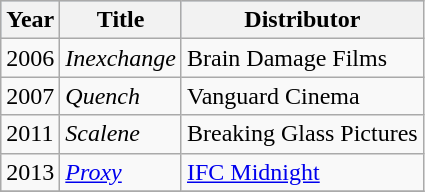<table class="wikitable">
<tr style="background:#b0c4de; text-align:center;">
<th>Year</th>
<th>Title</th>
<th>Distributor</th>
</tr>
<tr>
<td>2006</td>
<td><em>Inexchange</em></td>
<td>Brain Damage Films</td>
</tr>
<tr>
<td>2007</td>
<td><em>Quench</em></td>
<td>Vanguard Cinema</td>
</tr>
<tr>
<td>2011</td>
<td><em>Scalene</em></td>
<td>Breaking Glass Pictures</td>
</tr>
<tr>
<td>2013</td>
<td><em><a href='#'>Proxy</a></em></td>
<td><a href='#'>IFC Midnight</a></td>
</tr>
<tr>
</tr>
</table>
